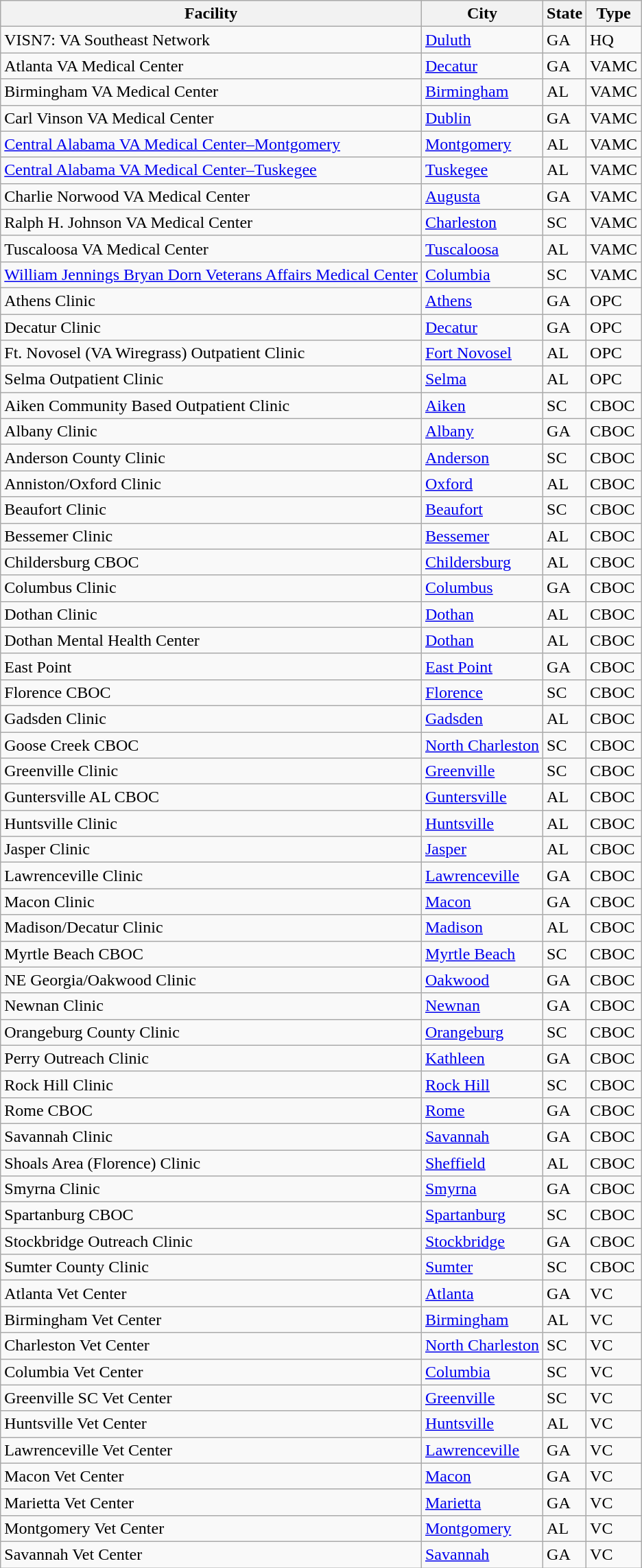<table id="VISN7" class="wikitable sortable">
<tr>
<th>Facility</th>
<th>City</th>
<th>State</th>
<th>Type</th>
</tr>
<tr>
<td>VISN7: VA Southeast Network</td>
<td><a href='#'>Duluth</a></td>
<td>GA</td>
<td>HQ</td>
</tr>
<tr>
<td>Atlanta VA Medical Center</td>
<td><a href='#'>Decatur</a></td>
<td>GA</td>
<td>VAMC</td>
</tr>
<tr>
<td>Birmingham VA Medical Center</td>
<td><a href='#'>Birmingham</a></td>
<td>AL</td>
<td>VAMC</td>
</tr>
<tr>
<td>Carl Vinson VA Medical Center</td>
<td><a href='#'>Dublin</a></td>
<td>GA</td>
<td>VAMC</td>
</tr>
<tr>
<td><a href='#'>Central Alabama VA Medical Center–Montgomery</a></td>
<td><a href='#'>Montgomery</a></td>
<td>AL</td>
<td>VAMC</td>
</tr>
<tr>
<td><a href='#'>Central Alabama VA Medical Center–Tuskegee</a></td>
<td><a href='#'>Tuskegee</a></td>
<td>AL</td>
<td>VAMC</td>
</tr>
<tr>
<td>Charlie Norwood VA Medical Center</td>
<td><a href='#'>Augusta</a></td>
<td>GA</td>
<td>VAMC</td>
</tr>
<tr>
<td>Ralph H. Johnson VA Medical Center</td>
<td><a href='#'>Charleston</a></td>
<td>SC</td>
<td>VAMC</td>
</tr>
<tr>
<td>Tuscaloosa VA Medical Center</td>
<td><a href='#'>Tuscaloosa</a></td>
<td>AL</td>
<td>VAMC</td>
</tr>
<tr>
<td><a href='#'>William Jennings Bryan Dorn Veterans Affairs Medical Center</a></td>
<td><a href='#'>Columbia</a></td>
<td>SC</td>
<td>VAMC</td>
</tr>
<tr>
<td>Athens Clinic</td>
<td><a href='#'>Athens</a></td>
<td>GA</td>
<td>OPC</td>
</tr>
<tr>
<td>Decatur Clinic</td>
<td><a href='#'>Decatur</a></td>
<td>GA</td>
<td>OPC</td>
</tr>
<tr>
<td>Ft. Novosel (VA Wiregrass) Outpatient Clinic</td>
<td><a href='#'>Fort Novosel</a></td>
<td>AL</td>
<td>OPC</td>
</tr>
<tr>
<td>Selma Outpatient Clinic</td>
<td><a href='#'>Selma</a></td>
<td>AL</td>
<td>OPC</td>
</tr>
<tr>
<td>Aiken Community Based Outpatient Clinic</td>
<td><a href='#'>Aiken</a></td>
<td>SC</td>
<td>CBOC</td>
</tr>
<tr>
<td>Albany Clinic</td>
<td><a href='#'>Albany</a></td>
<td>GA</td>
<td>CBOC</td>
</tr>
<tr>
<td>Anderson County Clinic</td>
<td><a href='#'>Anderson</a></td>
<td>SC</td>
<td>CBOC</td>
</tr>
<tr>
<td>Anniston/Oxford Clinic</td>
<td><a href='#'>Oxford</a></td>
<td>AL</td>
<td>CBOC</td>
</tr>
<tr>
<td>Beaufort Clinic</td>
<td><a href='#'>Beaufort</a></td>
<td>SC</td>
<td>CBOC</td>
</tr>
<tr>
<td>Bessemer Clinic</td>
<td><a href='#'>Bessemer</a></td>
<td>AL</td>
<td>CBOC</td>
</tr>
<tr>
<td>Childersburg CBOC</td>
<td><a href='#'>Childersburg</a></td>
<td>AL</td>
<td>CBOC</td>
</tr>
<tr>
<td>Columbus Clinic</td>
<td><a href='#'>Columbus</a></td>
<td>GA</td>
<td>CBOC</td>
</tr>
<tr>
<td>Dothan Clinic</td>
<td><a href='#'>Dothan</a></td>
<td>AL</td>
<td>CBOC</td>
</tr>
<tr>
<td>Dothan Mental Health Center</td>
<td><a href='#'>Dothan</a></td>
<td>AL</td>
<td>CBOC</td>
</tr>
<tr>
<td>East Point</td>
<td><a href='#'>East Point</a></td>
<td>GA</td>
<td>CBOC</td>
</tr>
<tr>
<td>Florence CBOC</td>
<td><a href='#'>Florence</a></td>
<td>SC</td>
<td>CBOC</td>
</tr>
<tr>
<td>Gadsden Clinic</td>
<td><a href='#'>Gadsden</a></td>
<td>AL</td>
<td>CBOC</td>
</tr>
<tr>
<td>Goose Creek CBOC</td>
<td><a href='#'>North Charleston</a></td>
<td>SC</td>
<td>CBOC</td>
</tr>
<tr>
<td>Greenville Clinic</td>
<td><a href='#'>Greenville</a></td>
<td>SC</td>
<td>CBOC</td>
</tr>
<tr>
<td>Guntersville AL CBOC</td>
<td><a href='#'>Guntersville</a></td>
<td>AL</td>
<td>CBOC</td>
</tr>
<tr>
<td>Huntsville Clinic</td>
<td><a href='#'>Huntsville</a></td>
<td>AL</td>
<td>CBOC</td>
</tr>
<tr>
<td>Jasper Clinic</td>
<td><a href='#'>Jasper</a></td>
<td>AL</td>
<td>CBOC</td>
</tr>
<tr>
<td>Lawrenceville Clinic</td>
<td><a href='#'>Lawrenceville</a></td>
<td>GA</td>
<td>CBOC</td>
</tr>
<tr>
<td>Macon Clinic</td>
<td><a href='#'>Macon</a></td>
<td>GA</td>
<td>CBOC</td>
</tr>
<tr>
<td>Madison/Decatur Clinic</td>
<td><a href='#'>Madison</a></td>
<td>AL</td>
<td>CBOC</td>
</tr>
<tr>
<td>Myrtle Beach CBOC</td>
<td><a href='#'>Myrtle Beach</a></td>
<td>SC</td>
<td>CBOC</td>
</tr>
<tr>
<td>NE Georgia/Oakwood Clinic</td>
<td><a href='#'>Oakwood</a></td>
<td>GA</td>
<td>CBOC</td>
</tr>
<tr>
<td>Newnan Clinic</td>
<td><a href='#'>Newnan</a></td>
<td>GA</td>
<td>CBOC</td>
</tr>
<tr>
<td>Orangeburg County Clinic</td>
<td><a href='#'>Orangeburg</a></td>
<td>SC</td>
<td>CBOC</td>
</tr>
<tr>
<td>Perry Outreach Clinic</td>
<td><a href='#'>Kathleen</a></td>
<td>GA</td>
<td>CBOC</td>
</tr>
<tr>
<td>Rock Hill Clinic</td>
<td><a href='#'>Rock Hill</a></td>
<td>SC</td>
<td>CBOC</td>
</tr>
<tr>
<td>Rome CBOC</td>
<td><a href='#'>Rome</a></td>
<td>GA</td>
<td>CBOC</td>
</tr>
<tr>
<td>Savannah Clinic</td>
<td><a href='#'>Savannah</a></td>
<td>GA</td>
<td>CBOC</td>
</tr>
<tr>
<td>Shoals Area (Florence) Clinic</td>
<td><a href='#'>Sheffield</a></td>
<td>AL</td>
<td>CBOC</td>
</tr>
<tr>
<td>Smyrna Clinic</td>
<td><a href='#'>Smyrna</a></td>
<td>GA</td>
<td>CBOC</td>
</tr>
<tr>
<td>Spartanburg CBOC</td>
<td><a href='#'>Spartanburg</a></td>
<td>SC</td>
<td>CBOC</td>
</tr>
<tr>
<td>Stockbridge Outreach Clinic</td>
<td><a href='#'>Stockbridge</a></td>
<td>GA</td>
<td>CBOC</td>
</tr>
<tr>
<td>Sumter County Clinic</td>
<td><a href='#'>Sumter</a></td>
<td>SC</td>
<td>CBOC</td>
</tr>
<tr>
<td>Atlanta Vet Center</td>
<td><a href='#'>Atlanta</a></td>
<td>GA</td>
<td>VC</td>
</tr>
<tr>
<td>Birmingham Vet Center</td>
<td><a href='#'>Birmingham</a></td>
<td>AL</td>
<td>VC</td>
</tr>
<tr>
<td>Charleston Vet Center</td>
<td><a href='#'>North Charleston</a></td>
<td>SC</td>
<td>VC</td>
</tr>
<tr>
<td>Columbia Vet Center</td>
<td><a href='#'>Columbia</a></td>
<td>SC</td>
<td>VC</td>
</tr>
<tr>
<td>Greenville SC Vet Center</td>
<td><a href='#'>Greenville</a></td>
<td>SC</td>
<td>VC</td>
</tr>
<tr>
<td>Huntsville Vet Center</td>
<td><a href='#'>Huntsville</a></td>
<td>AL</td>
<td>VC</td>
</tr>
<tr>
<td>Lawrenceville Vet Center</td>
<td><a href='#'>Lawrenceville</a></td>
<td>GA</td>
<td>VC</td>
</tr>
<tr>
<td>Macon Vet Center</td>
<td><a href='#'>Macon</a></td>
<td>GA</td>
<td>VC</td>
</tr>
<tr>
<td>Marietta Vet Center</td>
<td><a href='#'>Marietta</a></td>
<td>GA</td>
<td>VC</td>
</tr>
<tr>
<td>Montgomery Vet Center</td>
<td><a href='#'>Montgomery</a></td>
<td>AL</td>
<td>VC</td>
</tr>
<tr>
<td>Savannah Vet Center</td>
<td><a href='#'>Savannah</a></td>
<td>GA</td>
<td>VC</td>
</tr>
</table>
